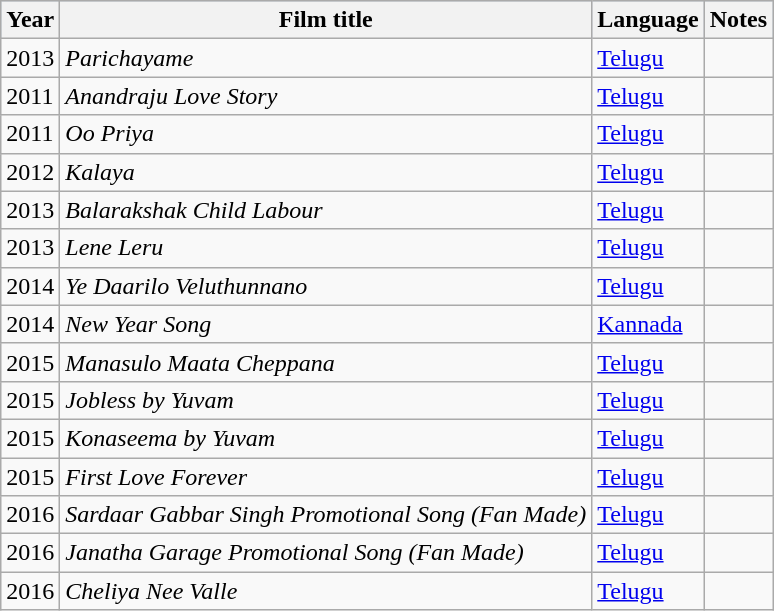<table class="wikitable">
<tr style="background:LightSteelBlue; text-align:center;">
<th>Year</th>
<th>Film title</th>
<th>Language</th>
<th>Notes</th>
</tr>
<tr>
<td>2013</td>
<td><em>Parichayame</em></td>
<td><a href='#'>Telugu</a></td>
<td></td>
</tr>
<tr>
<td>2011</td>
<td><em>Anandraju Love Story</em></td>
<td><a href='#'>Telugu</a></td>
<td></td>
</tr>
<tr>
<td>2011</td>
<td><em>Oo Priya</em></td>
<td><a href='#'>Telugu</a></td>
<td></td>
</tr>
<tr>
<td>2012</td>
<td><em>Kalaya</em></td>
<td><a href='#'>Telugu</a></td>
<td></td>
</tr>
<tr>
<td>2013</td>
<td><em>Balarakshak Child Labour</em></td>
<td><a href='#'>Telugu</a></td>
<td></td>
</tr>
<tr>
<td>2013</td>
<td><em>Lene Leru</em></td>
<td><a href='#'>Telugu</a></td>
<td></td>
</tr>
<tr>
<td>2014</td>
<td><em>Ye Daarilo Veluthunnano</em></td>
<td><a href='#'>Telugu</a></td>
<td></td>
</tr>
<tr>
<td>2014</td>
<td><em>New Year Song</em></td>
<td><a href='#'>Kannada</a></td>
<td></td>
</tr>
<tr>
<td>2015</td>
<td><em>Manasulo Maata Cheppana</em></td>
<td><a href='#'>Telugu</a></td>
<td></td>
</tr>
<tr>
<td>2015</td>
<td><em>Jobless by Yuvam</em></td>
<td><a href='#'>Telugu</a></td>
<td></td>
</tr>
<tr>
<td>2015</td>
<td><em>Konaseema by Yuvam</em></td>
<td><a href='#'>Telugu</a></td>
<td></td>
</tr>
<tr>
<td>2015</td>
<td><em>First Love Forever</em></td>
<td><a href='#'>Telugu</a></td>
<td></td>
</tr>
<tr>
<td>2016</td>
<td><em>Sardaar Gabbar Singh Promotional Song (Fan Made)</em></td>
<td><a href='#'>Telugu</a></td>
<td></td>
</tr>
<tr>
<td>2016</td>
<td><em>Janatha Garage Promotional Song (Fan Made)</em></td>
<td><a href='#'>Telugu</a></td>
<td></td>
</tr>
<tr>
<td>2016</td>
<td><em>Cheliya Nee Valle</em></td>
<td><a href='#'>Telugu</a></td>
<td></td>
</tr>
</table>
